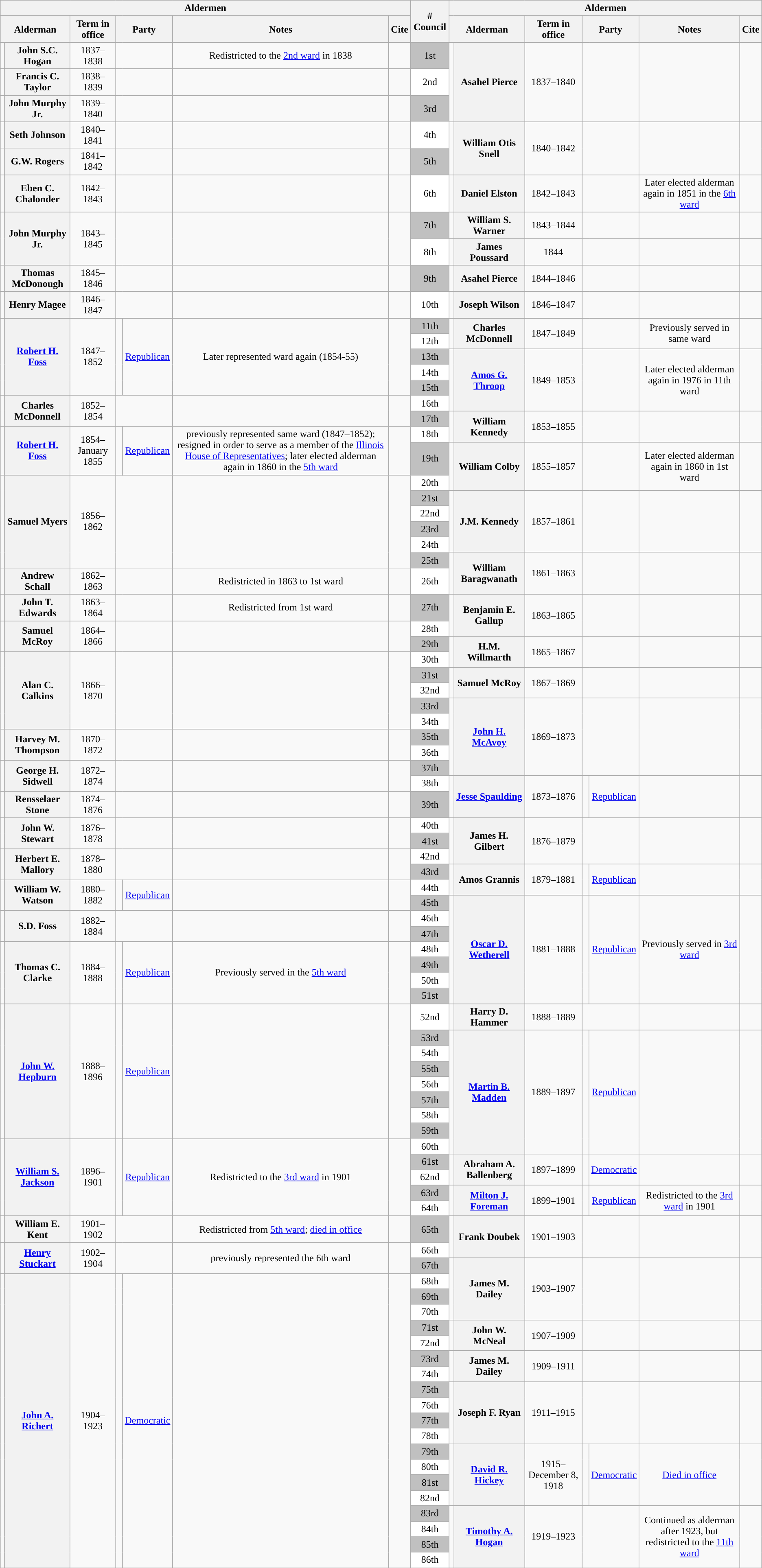<table class="wikitable mw-collapsible" style="text-align:center;">
<tr>
<th scope="col" colspan="7">Aldermen</th>
<th rowspan=2 scope=col># Council</th>
<th scope="col" colspan="7">Aldermen</th>
</tr>
<tr>
<th scope="col" colspan="2">Alderman</th>
<th scope="col">Term in office</th>
<th scope="col" colspan=2>Party</th>
<th scope="col">Notes</th>
<th scope="col">Cite</th>
<th scope="col" colspan="2">Alderman</th>
<th scope="col">Term in office</th>
<th scope="col" colspan=2>Party</th>
<th scope="col">Notes</th>
<th scope="col">Cite</th>
</tr>
<tr>
<td></td>
<th scope="row">John S.C. Hogan</th>
<td>1837–1838</td>
<td colspan=2></td>
<td>Redistricted to the <a href='#'>2nd ward</a> in 1838</td>
<td></td>
<td style= "background-color:#C0C0C0">1st</td>
<td rowspan=3></td>
<th rowspan=3 scope="row">Asahel Pierce</th>
<td rowspan=3>1837–1840</td>
<td rowspan=3 colspan=2></td>
<td rowspan=3></td>
<td rowspan=3></td>
</tr>
<tr>
<td></td>
<th scope="row">Francis C. Taylor</th>
<td>1838–1839</td>
<td colspan=2></td>
<td></td>
<td></td>
<td style= "background-color:#FFFFFF">2nd</td>
</tr>
<tr>
<td></td>
<th scope="row">John Murphy Jr.</th>
<td>1839–1840</td>
<td colspan=2></td>
<td></td>
<td></td>
<td style= "background-color:#C0C0C0">3rd</td>
</tr>
<tr>
<td></td>
<th scope="row">Seth Johnson</th>
<td>1840–1841</td>
<td colspan=2></td>
<td></td>
<td></td>
<td style= "background-color:#FFFFFF">4th</td>
<td rowspan=2></td>
<th rowspan=2 scope="row">William Otis Snell</th>
<td rowspan=2>1840–1842</td>
<td rowspan=2 colspan=2></td>
<td rowspan=2></td>
<td rowspan=2></td>
</tr>
<tr>
<td></td>
<th scope="row">G.W. Rogers</th>
<td>1841–1842</td>
<td colspan=2></td>
<td></td>
<td></td>
<td style= "background-color:#C0C0C0">5th</td>
</tr>
<tr>
<td></td>
<th scope="row">Eben C. Chalonder</th>
<td>1842–1843</td>
<td colspan=2></td>
<td></td>
<td></td>
<td style= "background-color:#FFFFFF">6th</td>
<td></td>
<th scope="row">Daniel Elston</th>
<td>1842–1843</td>
<td colspan=2></td>
<td>Later elected alderman again in 1851 in the <a href='#'>6th ward</a></td>
<td></td>
</tr>
<tr>
<td rowspan=3></td>
<th rowspan=3 scope="row">John Murphy Jr.</th>
<td rowspan=3>1843–1845</td>
<td rowspan=3 colspan=2></td>
<td rowspan=3></td>
<td rowspan=3></td>
<td style= "background-color:#C0C0C0">7th</td>
<td></td>
<th scope="row">William S. Warner</th>
<td>1843–1844</td>
<td colspan=2></td>
<td></td>
<td></td>
</tr>
<tr>
<td rowspan=2 style="background-color:#FFFFFF">8th</td>
<td></td>
<th scope="row">James Poussard</th>
<td>1844</td>
<td colspan=2></td>
<td></td>
<td></td>
</tr>
<tr>
<td rowspan=2></td>
<th rowspan=2 scope="row">Asahel Pierce</th>
<td rowspan=2>1844–1846</td>
<td rowspan=2 colspan=2></td>
<td rowspan=2></td>
<td rowspan=2></td>
</tr>
<tr>
<td></td>
<th scope="row">Thomas McDonough</th>
<td>1845–1846</td>
<td colspan=2></td>
<td></td>
<td></td>
<td style= "background-color:#C0C0C0">9th</td>
</tr>
<tr>
<td></td>
<th scope="row">Henry Magee</th>
<td>1846–1847</td>
<td colspan=2></td>
<td></td>
<td></td>
<td style= "background-color:#FFFFFF">10th</td>
<td></td>
<th scope="row">Joseph Wilson</th>
<td>1846–1847</td>
<td colspan=2></td>
<td></td>
<td></td>
</tr>
<tr>
<td rowspan=5></td>
<th rowspan=5 scope="row"><a href='#'>Robert H. Foss</a></th>
<td rowspan=5>1847–1852</td>
<td rowspan=5> </td>
<td rowspan=5><a href='#'>Republican</a></td>
<td rowspan=5>Later represented ward again (1854-55)</td>
<td rowspan=5></td>
<td style="background-color:#C0C0C0">11th</td>
<td rowspan=2></td>
<th rowspan=2 scope="row">Charles McDonnell</th>
<td rowspan=2>1847–1849</td>
<td rowspan=2 colspan=2></td>
<td rowspan=2>Previously served in same ward</td>
<td rowspan=2></td>
</tr>
<tr>
<td style= "background-color:#FFFFFF">12th</td>
</tr>
<tr>
<td style= "background-color:#C0C0C0">13th</td>
<td rowspan=4></td>
<th rowspan=4 scope="row"><a href='#'>Amos G. Throop</a></th>
<td rowspan=4>1849–1853</td>
<td rowspan=4 colspan=2></td>
<td rowspan=4>Later elected alderman again in 1976 in 11th ward</td>
<td rowspan=4></td>
</tr>
<tr>
<td style= "background-color:#FFFFFF">14th</td>
</tr>
<tr>
<td style= "background-color:#C0C0C0">15th</td>
</tr>
<tr>
<td rowspan=2></td>
<th rowspan=2 scope="row">Charles McDonnell</th>
<td rowspan=2>1852–1854</td>
<td rowspan=2 colspan=2></td>
<td rowspan=2></td>
<td rowspan=2></td>
<td style= "background-color:#FFFFFF">16th</td>
</tr>
<tr>
<td style= "background-color:#C0C0C0">17th</td>
<td rowspan=2></td>
<th rowspan=2 scope="row">William Kennedy</th>
<td rowspan=2>1853–1855</td>
<td rowspan=2 colspan=2></td>
<td rowspan=2></td>
<td rowspan=2></td>
</tr>
<tr>
<td rowspan=2></td>
<th scope="row" rowspan=2><a href='#'>Robert H. Foss</a></th>
<td rowspan=2>1854–January 1855</td>
<td rowspan=2> </td>
<td rowspan=2><a href='#'>Republican</a></td>
<td rowspan=2>previously represented same ward (1847–1852); resigned in order to serve as a member of the <a href='#'>Illinois House of Representatives</a>; later elected alderman again in 1860 in the <a href='#'>5th ward</a></td>
<td rowspan=2></td>
<td style= "background-color:#FFFFFF">18th</td>
</tr>
<tr>
<td style= "background-color:#C0C0C0">19th</td>
<td rowspan=2></td>
<th rowspan=2 scope="row">William Colby</th>
<td rowspan=2>1855–1857</td>
<td rowspan=2 colspan=2></td>
<td rowspan=2>Later elected alderman again in 1860 in 1st ward</td>
<td rowspan=2></td>
</tr>
<tr>
<td rowspan=6></td>
<th rowspan=6 scope="row">Samuel Myers</th>
<td rowspan=6>1856–1862</td>
<td rowspan=6 colspan=2></td>
<td rowspan=6></td>
<td rowspan=6></td>
<td style= "background-color:#FFFFFF">20th</td>
</tr>
<tr>
<td style= "background-color:#C0C0C0">21st</td>
<td rowspan=4></td>
<th rowspan=4 scope="row">J.M. Kennedy</th>
<td rowspan=4>1857–1861</td>
<td rowspan=4 colspan=2></td>
<td rowspan=4></td>
<td rowspan=4></td>
</tr>
<tr>
<td style= "background-color:#FFFFFF">22nd</td>
</tr>
<tr>
<td style= "background-color:#C0C0C0">23rd</td>
</tr>
<tr>
<td style= "background-color:#FFFFFF">24th</td>
</tr>
<tr>
<td style= "background-color:#C0C0C0">25th</td>
<td rowspan=2></td>
<th rowspan=2 scope="row">William Baragwanath</th>
<td rowspan=2>1861–1863</td>
<td rowspan=2 colspan=2></td>
<td rowspan=2></td>
<td rowspan=2></td>
</tr>
<tr>
<td></td>
<th scope="row">Andrew Schall</th>
<td>1862–1863</td>
<td colspan=2></td>
<td>Redistricted in 1863 to 1st ward</td>
<td></td>
<td style= "background-color:#FFFFFF">26th</td>
</tr>
<tr>
<td></td>
<th scope="row">John T. Edwards</th>
<td>1863–1864</td>
<td colspan=2></td>
<td>Redistricted from 1st ward</td>
<td></td>
<td style= "background-color:#C0C0C0">27th</td>
<td rowspan=2></td>
<th rowspan=2 scope="row">Benjamin E. Gallup</th>
<td rowspan=2>1863–1865</td>
<td rowspan=2 colspan=2></td>
<td rowspan=2></td>
<td rowspan=2></td>
</tr>
<tr>
<td rowspan=2></td>
<th rowspan=2 scope="row">Samuel McRoy</th>
<td rowspan=2>1864–1866</td>
<td rowspan=2 colspan=2></td>
<td rowspan=2></td>
<td rowspan=2></td>
<td style= "background-color:#FFFFFF">28th</td>
</tr>
<tr>
<td style= "background-color:#C0C0C0">29th</td>
<td rowspan=2></td>
<th rowspan=2 scope="row">H.M. Willmarth</th>
<td rowspan=2>1865–1867</td>
<td rowspan=2 colspan=2></td>
<td rowspan=2></td>
<td rowspan=2></td>
</tr>
<tr>
<td rowspan=5></td>
<th rowspan=5 scope="row">Alan C. Calkins</th>
<td rowspan=5>1866–1870</td>
<td rowspan=5 colspan=2></td>
<td rowspan=5></td>
<td rowspan=5></td>
<td style= "background-color:#FFFFFF">30th</td>
</tr>
<tr>
<td style= "background-color:#C0C0C0">31st</td>
<td rowspan=2></td>
<th rowspan=2 scope="row">Samuel McRoy</th>
<td rowspan=2>1867–1869</td>
<td rowspan=2 colspan=2></td>
<td rowspan=2></td>
<td rowspan=2></td>
</tr>
<tr>
<td style= "background-color:#FFFFFF">32nd</td>
</tr>
<tr>
<td style= "background-color:#C0C0C0">33rd</td>
<td rowspan=5></td>
<th rowspan=5 scope="row"><a href='#'>John H. McAvoy</a></th>
<td rowspan=5>1869–1873</td>
<td rowspan=5 colspan=2></td>
<td rowspan=5></td>
<td rowspan=5></td>
</tr>
<tr>
<td style= "background-color:#FFFFFF">34th</td>
</tr>
<tr>
<td rowspan=2></td>
<th rowspan=2 scope="row">Harvey M. Thompson</th>
<td rowspan=2>1870–1872</td>
<td rowspan=2 colspan=2></td>
<td rowspan=2></td>
<td rowspan=2></td>
<td style= "background-color:#C0C0C0">35th</td>
</tr>
<tr>
<td style= "background-color:#FFFFFF">36th</td>
</tr>
<tr>
<td rowspan=2></td>
<th rowspan=2 scope="row">George H. Sidwell</th>
<td rowspan=2>1872–1874</td>
<td rowspan=2 colspan=2></td>
<td rowspan=2></td>
<td rowspan=2></td>
<td style= "background-color:#C0C0C0">37th</td>
</tr>
<tr>
<td style= "background-color:#FFFFFF">38th</td>
<td rowspan=2></td>
<th rowspan=2 scope="row"><a href='#'>Jesse Spaulding</a></th>
<td rowspan=2>1873–1876</td>
<td rowspan=2> </td>
<td rowspan=2><a href='#'>Republican</a></td>
<td rowspan=2></td>
</tr>
<tr>
<td rowspan=1></td>
<th rowspan=1 scope="row">Rensselaer Stone</th>
<td rowspan=1>1874–1876</td>
<td rowspan=1 colspan=2></td>
<td rowspan=1></td>
<td rowspan=1></td>
<td style= "background-color:#C0C0C0">39th</td>
</tr>
<tr>
<td rowspan=2></td>
<th rowspan=2 scope="row">John W. Stewart</th>
<td rowspan=2>1876–1878</td>
<td rowspan=2 colspan=2></td>
<td rowspan=2></td>
<td rowspan=2></td>
<td style= "background-color:#FFFFFF">40th</td>
<td rowspan=3></td>
<th rowspan=3 scope="row">James H. Gilbert</th>
<td rowspan=3>1876–1879</td>
<td rowspan=3 colspan=2></td>
<td rowspan=3></td>
<td rowspan=3></td>
</tr>
<tr>
<td style= "background-color:#C0C0C0">41st</td>
</tr>
<tr>
<td rowspan=2></td>
<th rowspan=2 scope="row">Herbert E. Mallory</th>
<td rowspan=2>1878–1880</td>
<td rowspan=2 colspan=2></td>
<td rowspan=2></td>
<td rowspan=2></td>
<td style= "background-color:#FFFFFF">42nd</td>
</tr>
<tr>
<td style= "background-color:#C0C0C0">43rd</td>
<td rowspan=2></td>
<th rowspan=2 scope="row">Amos Grannis</th>
<td rowspan=2>1879–1881</td>
<td rowspan=2> </td>
<td rowspan=2><a href='#'>Republican</a></td>
<td rowspan=2></td>
<td rowspan=2></td>
</tr>
<tr>
<td rowspan=2></td>
<th rowspan=2 scope="row">William W. Watson</th>
<td rowspan=2>1880–1882</td>
<td rowspan=2> </td>
<td rowspan=2><a href='#'>Republican</a></td>
<td rowspan=2></td>
<td rowspan=2></td>
<td style= "background-color:#FFFFFF">44th</td>
</tr>
<tr>
<td style= "background-color:#C0C0C0">45th</td>
<td rowspan=7></td>
<th rowspan=7 scope="row"><a href='#'>Oscar D. Wetherell</a></th>
<td rowspan=7>1881–1888</td>
<td rowspan=7> </td>
<td rowspan=7><a href='#'>Republican</a></td>
<td rowspan=7>Previously served in <a href='#'>3rd ward</a></td>
<td rowspan=7></td>
</tr>
<tr>
<td rowspan=2></td>
<th rowspan=2 scope="row">S.D. Foss</th>
<td rowspan=2>1882–1884</td>
<td rowspan=2 colspan=2></td>
<td rowspan=2></td>
<td rowspan=2></td>
<td style= "background-color:#FFFFFF">46th</td>
</tr>
<tr>
<td style= "background-color:#C0C0C0">47th</td>
</tr>
<tr>
<td rowspan=4></td>
<th rowspan=4 scope="row">Thomas C. Clarke</th>
<td rowspan=4>1884–1888</td>
<td rowspan=4> </td>
<td rowspan=4><a href='#'>Republican</a></td>
<td rowspan=4>Previously served in the <a href='#'>5th ward</a></td>
<td rowspan=4></td>
<td style= "background-color:#FFFFFF">48th</td>
</tr>
<tr>
<td style= "background-color:#C0C0C0">49th</td>
</tr>
<tr>
<td style= "background-color:#FFFFFF">50th</td>
</tr>
<tr>
<td style= "background-color:#C0C0C0">51st</td>
</tr>
<tr>
<td rowspan=8></td>
<th rowspan=8 scope="row"><a href='#'>John W. Hepburn</a></th>
<td rowspan=8>1888–1896</td>
<td rowspan=8> </td>
<td rowspan=8><a href='#'>Republican</a></td>
<td rowspan=8></td>
<td rowspan=8></td>
<td style= "background-color:#FFFFFF">52nd</td>
<td></td>
<th scope="row">Harry D. Hammer</th>
<td>1888–1889</td>
<td colspan=2></td>
<td></td>
<td></td>
</tr>
<tr>
<td style= "background-color:#C0C0C0">53rd</td>
<td rowspan=8></td>
<th rowspan=8 scope="row"><a href='#'>Martin B. Madden</a></th>
<td rowspan=8>1889–1897</td>
<td rowspan=8> </td>
<td rowspan=8><a href='#'>Republican</a></td>
<td rowspan=8></td>
<td rowspan=8></td>
</tr>
<tr>
<td style= "background-color:#FFFFFF">54th</td>
</tr>
<tr>
<td style= "background-color:#C0C0C0">55th</td>
</tr>
<tr>
<td style= "background-color:#FFFFFF">56th</td>
</tr>
<tr>
<td style= "background-color:#C0C0C0">57th</td>
</tr>
<tr>
<td style= "background-color:#FFFFFF">58th</td>
</tr>
<tr>
<td style= "background-color:#C0C0C0">59th</td>
</tr>
<tr>
<td rowspan=5></td>
<th rowspan=5 scope="row"><a href='#'>William S. Jackson</a></th>
<td rowspan=5>1896–1901</td>
<td rowspan=5> </td>
<td rowspan=5><a href='#'>Republican</a></td>
<td rowspan=5>Redistricted to the <a href='#'>3rd ward</a> in 1901</td>
<td rowspan=5></td>
<td style= "background-color:#FFFFFF">60th</td>
</tr>
<tr>
<td style= "background-color:#C0C0C0">61st</td>
<td rowspan=2></td>
<th rowspan=2 scope="row">Abraham A. Ballenberg</th>
<td rowspan=2>1897–1899</td>
<td rowspan=2> </td>
<td rowspan=2><a href='#'>Democratic</a></td>
<td rowspan=2></td>
<td rowspan=2></td>
</tr>
<tr>
<td style= "background-color:#FFFFFF">62nd</td>
</tr>
<tr>
<td style= "background-color:#C0C0C0">63rd</td>
<td rowspan=2></td>
<th rowspan=2 scope="row"><a href='#'>Milton J. Foreman</a></th>
<td rowspan=2>1899–1901</td>
<td rowspan=2> </td>
<td rowspan=2><a href='#'>Republican</a></td>
<td rowspan=2>Redistricted to the <a href='#'>3rd ward</a> in 1901</td>
<td rowspan=2></td>
</tr>
<tr>
<td style= "background-color:#FFFFFF">64th</td>
</tr>
<tr>
<td></td>
<th scope="row">William E. Kent</th>
<td>1901–1902</td>
<td colspan=2></td>
<td>Redistricted from <a href='#'>5th ward</a>; <a href='#'>died in office</a></td>
<td></td>
<td style= "background-color:#C0C0C0">65th</td>
<td rowspan=2></td>
<th rowspan=2 scope="row">Frank Doubek</th>
<td rowspan=2>1901–1903</td>
<td rowspan=2 colspan=2></td>
<td rowspan=2></td>
<td rowspan=2></td>
</tr>
<tr>
<td rowspan=2></td>
<th rowspan=2 scope="row"><a href='#'>Henry Stuckart</a></th>
<td rowspan=2>1902–1904</td>
<td rowspan=2 colspan=2></td>
<td rowspan=2>previously represented the 6th ward</td>
<td rowspan=2></td>
<td style= "background-color:#FFFFFF">66th</td>
</tr>
<tr>
<td style= "background-color:#C0C0C0">67th</td>
<td rowspan=4></td>
<th rowspan=4 scope="row">James M. Dailey</th>
<td rowspan=4>1903–1907</td>
<td rowspan=4 colspan=2></td>
<td rowspan=4></td>
<td rowspan=4></td>
</tr>
<tr>
<td rowspan=19></td>
<th rowspan=19 scope="row"><a href='#'>John A. Richert</a></th>
<td rowspan=19>1904–1923</td>
<td rowspan=19> </td>
<td rowspan=19><a href='#'>Democratic</a></td>
<td rowspan=19></td>
<td rowspan=19></td>
<td style= "background-color:#FFFFFF">68th</td>
</tr>
<tr>
<td style= "background-color:#C0C0C0">69th</td>
</tr>
<tr>
<td style= "background-color:#FFFFFF">70th</td>
</tr>
<tr>
<td style= "background-color:#C0C0C0">71st</td>
<td rowspan=2></td>
<th rowspan=2 scope="row">John W. McNeal</th>
<td rowspan=2>1907–1909</td>
<td rowspan=2 colspan=2></td>
<td rowspan=2></td>
<td rowspan=2></td>
</tr>
<tr>
<td style= "background-color:#FFFFFF">72nd</td>
</tr>
<tr>
<td style= "background-color:#C0C0C0">73rd</td>
<td rowspan=2></td>
<th rowspan=2 scope="row">James M. Dailey</th>
<td rowspan=2>1909–1911</td>
<td rowspan=2 colspan=2></td>
<td rowspan=2></td>
<td rowspan=2></td>
</tr>
<tr>
<td style= "background-color:#FFFFFF">74th</td>
</tr>
<tr>
<td style= "background-color:#C0C0C0">75th</td>
<td rowspan=4></td>
<th rowspan=4 scope="row">Joseph F. Ryan</th>
<td rowspan=4>1911–1915</td>
<td rowspan=4 colspan=2></td>
<td rowspan=4></td>
<td rowspan=4></td>
</tr>
<tr>
<td style= "background-color:#FFFFFF">76th</td>
</tr>
<tr>
<td style= "background-color:#C0C0C0">77th</td>
</tr>
<tr>
<td style= "background-color:#FFFFFF">78th</td>
</tr>
<tr>
<td style= "background-color:#C0C0C0">79th</td>
<td rowspan=4></td>
<th rowspan=4 scope="row"><a href='#'>David R. Hickey</a></th>
<td rowspan=4>1915–December 8, 1918</td>
<td rowspan=4> </td>
<td rowspan=4><a href='#'>Democratic</a></td>
<td rowspan=4><a href='#'>Died in office</a></td>
<td rowspan=4></td>
</tr>
<tr>
<td style= "background-color:#FFFFFF">80th</td>
</tr>
<tr>
<td style= "background-color:#C0C0C0">81st</td>
</tr>
<tr>
<td style= "background-color:#FFFFFF">82nd</td>
</tr>
<tr>
<td style= "background-color:#C0C0C0">83rd</td>
<td rowspan=4></td>
<th rowspan=4 scope="row"><a href='#'>Timothy A. Hogan</a></th>
<td rowspan=4>1919–1923</td>
<td rowspan=4 colspan=2></td>
<td rowspan=4>Continued as alderman after 1923, but redistricted to the <a href='#'>11th ward</a></td>
<td rowspan=4></td>
</tr>
<tr>
<td style= "background-color:#FFFFFF">84th</td>
</tr>
<tr>
<td style= "background-color:#C0C0C0">85th</td>
</tr>
<tr>
<td style= "background-color:#FFFFFF">86th</td>
</tr>
</table>
